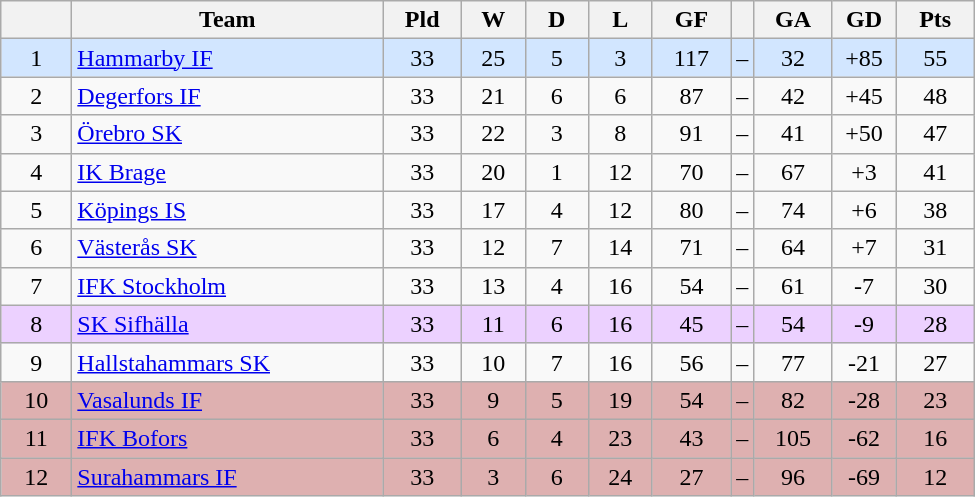<table class="wikitable" style="text-align: center;">
<tr>
<th style="width: 40px;"></th>
<th style="width: 200px;">Team</th>
<th style="width: 45px;">Pld</th>
<th style="width: 35px;">W</th>
<th style="width: 35px;">D</th>
<th style="width: 35px;">L</th>
<th style="width: 45px;">GF</th>
<th></th>
<th style="width: 45px;">GA</th>
<th style="width: 35px;">GD</th>
<th style="width: 45px;">Pts</th>
</tr>
<tr style="background: #d2e6ff">
<td>1</td>
<td style="text-align: left;"><a href='#'>Hammarby IF</a></td>
<td>33</td>
<td>25</td>
<td>5</td>
<td>3</td>
<td>117</td>
<td>–</td>
<td>32</td>
<td>+85</td>
<td>55</td>
</tr>
<tr>
<td>2</td>
<td style="text-align: left;"><a href='#'>Degerfors IF</a></td>
<td>33</td>
<td>21</td>
<td>6</td>
<td>6</td>
<td>87</td>
<td>–</td>
<td>42</td>
<td>+45</td>
<td>48</td>
</tr>
<tr>
<td>3</td>
<td style="text-align: left;"><a href='#'>Örebro SK</a></td>
<td>33</td>
<td>22</td>
<td>3</td>
<td>8</td>
<td>91</td>
<td>–</td>
<td>41</td>
<td>+50</td>
<td>47</td>
</tr>
<tr>
<td>4</td>
<td style="text-align: left;"><a href='#'>IK Brage</a></td>
<td>33</td>
<td>20</td>
<td>1</td>
<td>12</td>
<td>70</td>
<td>–</td>
<td>67</td>
<td>+3</td>
<td>41</td>
</tr>
<tr>
<td>5</td>
<td style="text-align: left;"><a href='#'>Köpings IS</a></td>
<td>33</td>
<td>17</td>
<td>4</td>
<td>12</td>
<td>80</td>
<td>–</td>
<td>74</td>
<td>+6</td>
<td>38</td>
</tr>
<tr>
<td>6</td>
<td style="text-align: left;"><a href='#'>Västerås SK</a></td>
<td>33</td>
<td>12</td>
<td>7</td>
<td>14</td>
<td>71</td>
<td>–</td>
<td>64</td>
<td>+7</td>
<td>31</td>
</tr>
<tr>
<td>7</td>
<td style="text-align: left;"><a href='#'>IFK Stockholm</a></td>
<td>33</td>
<td>13</td>
<td>4</td>
<td>16</td>
<td>54</td>
<td>–</td>
<td>61</td>
<td>-7</td>
<td>30</td>
</tr>
<tr style="background: #ecd1ff">
<td>8</td>
<td style="text-align: left;"><a href='#'>SK Sifhälla</a></td>
<td>33</td>
<td>11</td>
<td>6</td>
<td>16</td>
<td>45</td>
<td>–</td>
<td>54</td>
<td>-9</td>
<td>28</td>
</tr>
<tr>
<td>9</td>
<td style="text-align: left;"><a href='#'>Hallstahammars SK</a></td>
<td>33</td>
<td>10</td>
<td>7</td>
<td>16</td>
<td>56</td>
<td>–</td>
<td>77</td>
<td>-21</td>
<td>27</td>
</tr>
<tr style="background: #deb0b0">
<td>10</td>
<td style="text-align: left;"><a href='#'>Vasalunds IF</a></td>
<td>33</td>
<td>9</td>
<td>5</td>
<td>19</td>
<td>54</td>
<td>–</td>
<td>82</td>
<td>-28</td>
<td>23</td>
</tr>
<tr style="background: #deb0b0">
<td>11</td>
<td style="text-align: left;"><a href='#'>IFK Bofors</a></td>
<td>33</td>
<td>6</td>
<td>4</td>
<td>23</td>
<td>43</td>
<td>–</td>
<td>105</td>
<td>-62</td>
<td>16</td>
</tr>
<tr style="background: #deb0b0">
<td>12</td>
<td style="text-align: left;"><a href='#'>Surahammars IF</a></td>
<td>33</td>
<td>3</td>
<td>6</td>
<td>24</td>
<td>27</td>
<td>–</td>
<td>96</td>
<td>-69</td>
<td>12</td>
</tr>
</table>
